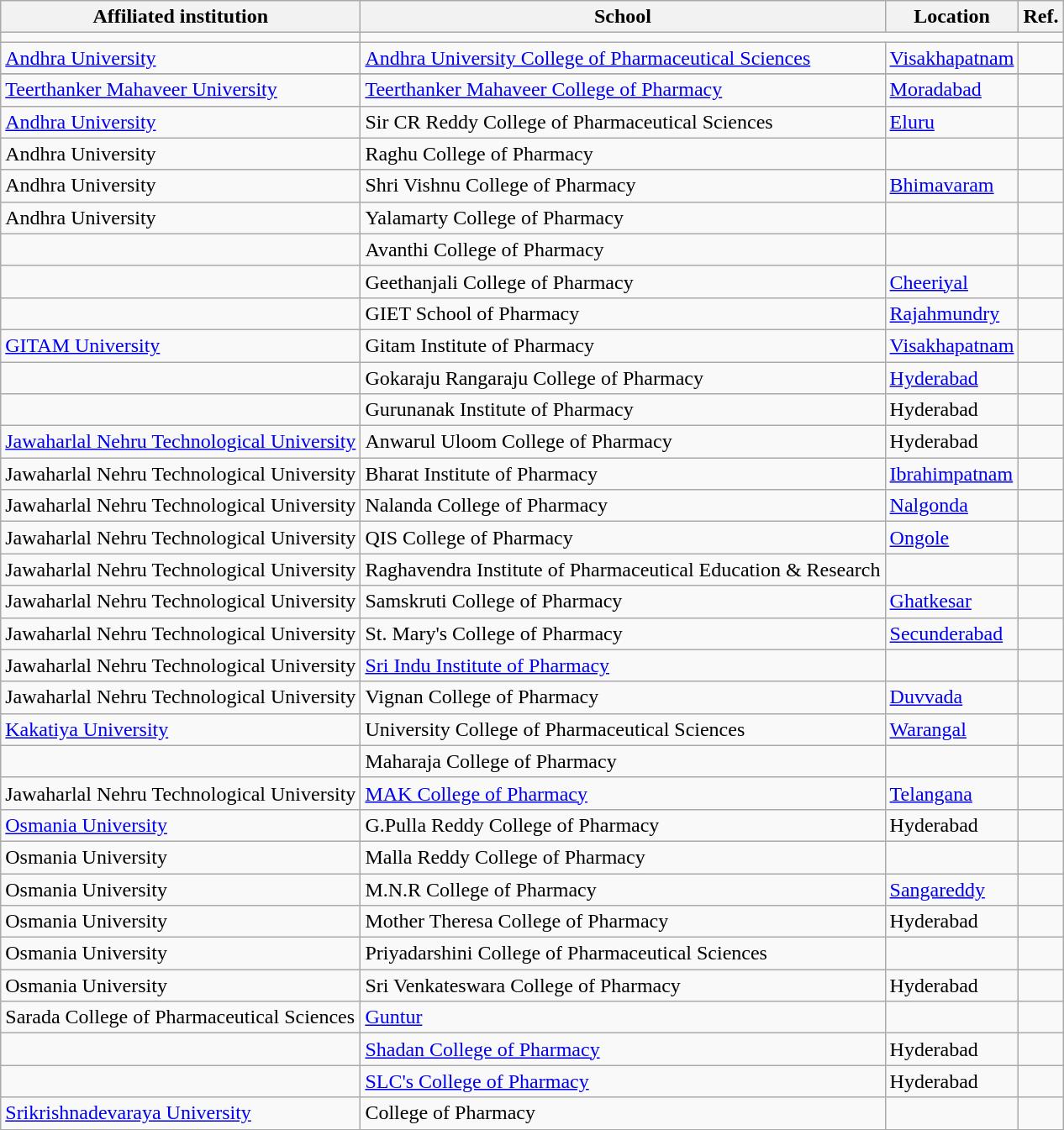<table class="wikitable sortable">
<tr>
<th>Affiliated institution</th>
<th>School</th>
<th>Location</th>
<th>Ref.</th>
</tr>
<tr>
<td></td>
</tr>
<tr>
<td><a href='#'>Andhra University</a></td>
<td><a href='#'>Andhra University College of Pharmaceutical Sciences</a></td>
<td><a href='#'>Visakhapatnam</a></td>
<td></td>
</tr>
<tr>
</tr>
<tr>
<td><a href='#'>Teerthanker Mahaveer University</a></td>
<td><a href='#'>Teerthanker Mahaveer College of Pharmacy</a></td>
<td><a href='#'>Moradabad</a></td>
<td></td>
</tr>
<tr>
<td><a href='#'>Andhra University</a></td>
<td>Sir CR Reddy College of Pharmaceutical Sciences</td>
<td><a href='#'>Eluru</a></td>
<td></td>
</tr>
<tr>
<td>Andhra University</td>
<td>Raghu College of Pharmacy</td>
<td></td>
<td></td>
</tr>
<tr>
<td>Andhra University</td>
<td>Shri Vishnu College of Pharmacy</td>
<td><a href='#'>Bhimavaram</a></td>
<td></td>
</tr>
<tr>
<td>Andhra University</td>
<td>Yalamarty College of Pharmacy</td>
<td></td>
<td></td>
</tr>
<tr>
<td></td>
<td>Avanthi College of Pharmacy</td>
<td></td>
<td></td>
</tr>
<tr>
<td></td>
<td>Geethanjali College of Pharmacy</td>
<td><a href='#'>Cheeriyal</a></td>
<td></td>
</tr>
<tr>
<td></td>
<td>GIET School of Pharmacy</td>
<td><a href='#'>Rajahmundry</a></td>
<td></td>
</tr>
<tr>
<td><a href='#'>GITAM University</a></td>
<td>Gitam Institute of Pharmacy</td>
<td><a href='#'>Visakhapatnam</a></td>
<td></td>
</tr>
<tr>
<td></td>
<td>Gokaraju Rangaraju College of Pharmacy</td>
<td><a href='#'>Hyderabad</a></td>
<td></td>
</tr>
<tr>
<td></td>
<td>Gurunanak Institute of Pharmacy</td>
<td>Hyderabad</td>
<td></td>
</tr>
<tr>
<td><a href='#'>Jawaharlal Nehru Technological University</a></td>
<td>Anwarul Uloom College of Pharmacy</td>
<td>Hyderabad</td>
<td></td>
</tr>
<tr>
<td>Jawaharlal Nehru Technological University</td>
<td>Bharat Institute of Pharmacy</td>
<td><a href='#'>Ibrahimpatnam</a></td>
<td></td>
</tr>
<tr>
<td>Jawaharlal Nehru Technological University</td>
<td>Nalanda College of Pharmacy</td>
<td><a href='#'>Nalgonda</a></td>
<td></td>
</tr>
<tr>
<td>Jawaharlal Nehru Technological University</td>
<td>QIS College of Pharmacy</td>
<td><a href='#'>Ongole</a></td>
<td></td>
</tr>
<tr>
<td>Jawaharlal Nehru Technological University</td>
<td>Raghavendra Institute of Pharmaceutical Education & Research</td>
<td></td>
<td></td>
</tr>
<tr>
<td>Jawaharlal Nehru Technological University</td>
<td>Samskruti College of Pharmacy</td>
<td><a href='#'>Ghatkesar</a></td>
<td></td>
</tr>
<tr>
<td>Jawaharlal Nehru Technological University</td>
<td>St. Mary's College of Pharmacy</td>
<td><a href='#'>Secunderabad</a></td>
<td></td>
</tr>
<tr>
<td>Jawaharlal Nehru Technological University</td>
<td><a href='#'>Sri Indu Institute of Pharmacy</a></td>
<td></td>
<td></td>
</tr>
<tr>
<td>Jawaharlal Nehru Technological University</td>
<td>Vignan College of Pharmacy</td>
<td><a href='#'>Duvvada</a></td>
<td></td>
</tr>
<tr>
<td><a href='#'>Kakatiya University</a></td>
<td>University College of Pharmaceutical Sciences</td>
<td><a href='#'>Warangal</a></td>
<td></td>
</tr>
<tr>
<td></td>
<td>Maharaja College of Pharmacy</td>
<td></td>
<td></td>
</tr>
<tr>
<td>Jawaharlal Nehru Technological University</td>
<td><a href='#'>MAK College of Pharmacy</a></td>
<td><a href='#'>Telangana</a></td>
<td></td>
</tr>
<tr>
<td><a href='#'>Osmania University</a></td>
<td>G.Pulla Reddy College of Pharmacy</td>
<td>Hyderabad</td>
<td></td>
</tr>
<tr>
<td>Osmania University</td>
<td>Malla Reddy College of Pharmacy</td>
<td Hyderabad></td>
<td></td>
</tr>
<tr>
<td>Osmania University</td>
<td>M.N.R College of Pharmacy</td>
<td><a href='#'>Sangareddy</a></td>
<td></td>
</tr>
<tr>
<td>Osmania University</td>
<td>Mother Theresa College of Pharmacy</td>
<td>Hyderabad</td>
<td></td>
</tr>
<tr>
<td>Osmania University</td>
<td>Priyadarshini College of Pharmaceutical Sciences</td>
<td></td>
<td></td>
</tr>
<tr>
<td>Osmania University</td>
<td>Sri Venkateswara College of Pharmacy</td>
<td>Hyderabad</td>
<td></td>
</tr>
<tr>
<td>Sarada College of Pharmaceutical Sciences</td>
<td><a href='#'>Guntur</a></td>
<td></td>
<td></td>
</tr>
<tr>
<td></td>
<td><a href='#'>Shadan College of Pharmacy</a></td>
<td>Hyderabad</td>
<td></td>
</tr>
<tr>
<td></td>
<td><a href='#'>SLC's College of Pharmacy</a></td>
<td>Hyderabad</td>
<td></td>
</tr>
<tr>
<td><a href='#'>Srikrishnadevaraya University</a></td>
<td>College of Pharmacy</td>
<td></td>
<td></td>
</tr>
<tr>
</tr>
</table>
